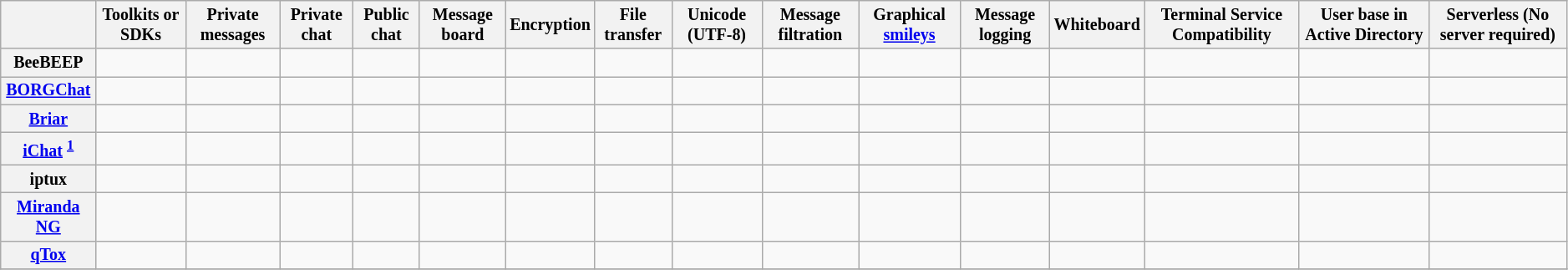<table class="wikitable sortable sort-under" style="font-size: smaller; width: auto; text-align: center;">
<tr>
<th></th>
<th>Toolkits or SDKs</th>
<th>Private messages</th>
<th>Private chat</th>
<th>Public chat</th>
<th>Message board</th>
<th>Encryption</th>
<th>File transfer</th>
<th>Unicode (UTF-8)</th>
<th>Message filtration</th>
<th>Graphical <a href='#'>smileys</a></th>
<th>Message logging</th>
<th>Whiteboard</th>
<th>Terminal Service Compatibility</th>
<th>User base in Active Directory</th>
<th>Serverless (No server required)</th>
</tr>
<tr>
<th>BeeBEEP</th>
<td></td>
<td></td>
<td></td>
<td></td>
<td></td>
<td></td>
<td></td>
<td></td>
<td></td>
<td></td>
<td></td>
<td></td>
<td></td>
<td></td>
<td></td>
</tr>
<tr>
<th><a href='#'>BORGChat</a></th>
<td></td>
<td></td>
<td></td>
<td></td>
<td></td>
<td></td>
<td></td>
<td></td>
<td></td>
<td></td>
<td></td>
<td></td>
<td></td>
<td></td>
<td></td>
</tr>
<tr>
<th><a href='#'>Briar</a></th>
<td></td>
<td></td>
<td></td>
<td></td>
<td></td>
<td></td>
<td></td>
<td></td>
<td></td>
<td></td>
<td></td>
<td></td>
<td></td>
<td></td>
<td></td>
</tr>
<tr>
<th><a href='#'>iChat</a> <sup><a href='#'>1</a></sup></th>
<td></td>
<td></td>
<td></td>
<td></td>
<td></td>
<td></td>
<td></td>
<td></td>
<td></td>
<td></td>
<td></td>
<td></td>
<td></td>
<td></td>
<td></td>
</tr>
<tr>
<th>iptux</th>
<td></td>
<td></td>
<td></td>
<td></td>
<td></td>
<td></td>
<td></td>
<td></td>
<td></td>
<td></td>
<td></td>
<td></td>
<td></td>
<td></td>
<td></td>
</tr>
<tr>
<th><a href='#'>Miranda NG</a></th>
<td></td>
<td></td>
<td></td>
<td></td>
<td></td>
<td></td>
<td></td>
<td></td>
<td></td>
<td></td>
<td></td>
<td></td>
<td></td>
<td></td>
<td></td>
</tr>
<tr>
<th><a href='#'>qTox</a></th>
<td></td>
<td></td>
<td></td>
<td></td>
<td></td>
<td></td>
<td></td>
<td></td>
<td></td>
<td></td>
<td></td>
<td></td>
<td></td>
<td></td>
<td></td>
</tr>
<tr>
</tr>
</table>
